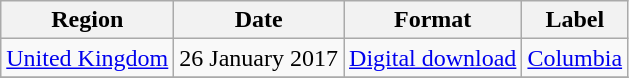<table class=wikitable>
<tr>
<th>Region</th>
<th>Date</th>
<th>Format</th>
<th>Label</th>
</tr>
<tr>
<td><a href='#'>United Kingdom</a></td>
<td>26 January 2017</td>
<td><a href='#'>Digital download</a></td>
<td><a href='#'>Columbia</a></td>
</tr>
<tr>
</tr>
</table>
